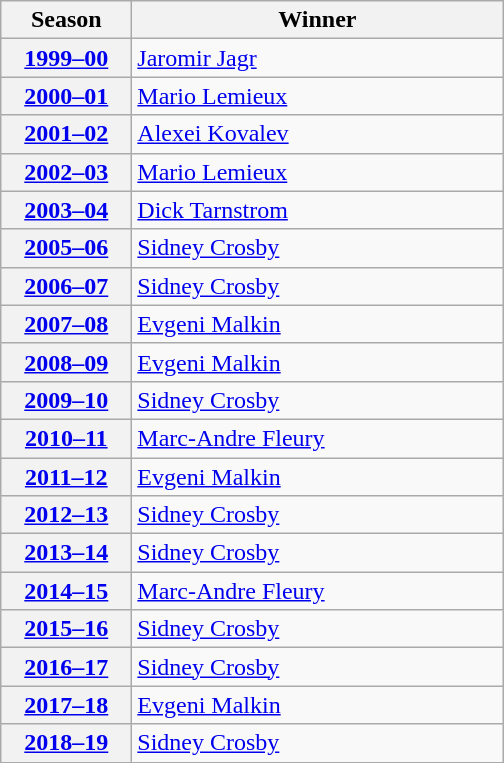<table class="wikitable">
<tr>
<th scope="col" style="width:5em">Season</th>
<th scope="col" style="width:15em">Winner</th>
</tr>
<tr>
<th scope="row"><a href='#'>1999–00</a></th>
<td><a href='#'>Jaromir Jagr</a></td>
</tr>
<tr>
<th scope="row"><a href='#'>2000–01</a></th>
<td><a href='#'>Mario Lemieux</a></td>
</tr>
<tr>
<th scope="row"><a href='#'>2001–02</a></th>
<td><a href='#'>Alexei Kovalev</a></td>
</tr>
<tr>
<th scope="row"><a href='#'>2002–03</a></th>
<td><a href='#'>Mario Lemieux</a></td>
</tr>
<tr>
<th scope="row"><a href='#'>2003–04</a></th>
<td><a href='#'>Dick Tarnstrom</a></td>
</tr>
<tr>
<th scope="row"><a href='#'>2005–06</a></th>
<td><a href='#'>Sidney Crosby</a></td>
</tr>
<tr>
<th scope="row"><a href='#'>2006–07</a></th>
<td><a href='#'>Sidney Crosby</a></td>
</tr>
<tr>
<th scope="row"><a href='#'>2007–08</a></th>
<td><a href='#'>Evgeni Malkin</a></td>
</tr>
<tr>
<th scope="row"><a href='#'>2008–09</a></th>
<td><a href='#'>Evgeni Malkin</a></td>
</tr>
<tr>
<th scope="row"><a href='#'>2009–10</a></th>
<td><a href='#'>Sidney Crosby</a></td>
</tr>
<tr>
<th scope="row"><a href='#'>2010–11</a></th>
<td><a href='#'>Marc-Andre Fleury</a></td>
</tr>
<tr>
<th scope="row"><a href='#'>2011–12</a></th>
<td><a href='#'>Evgeni Malkin</a></td>
</tr>
<tr>
<th scope="row"><a href='#'>2012–13</a></th>
<td><a href='#'>Sidney Crosby</a></td>
</tr>
<tr>
<th scope="row"><a href='#'>2013–14</a></th>
<td><a href='#'>Sidney Crosby</a></td>
</tr>
<tr>
<th scope="row"><a href='#'>2014–15</a></th>
<td><a href='#'>Marc-Andre Fleury</a></td>
</tr>
<tr>
<th scope="row"><a href='#'>2015–16</a></th>
<td><a href='#'>Sidney Crosby</a></td>
</tr>
<tr>
<th scope="row"><a href='#'>2016–17</a></th>
<td><a href='#'>Sidney Crosby</a></td>
</tr>
<tr>
<th scope="row"><a href='#'>2017–18</a></th>
<td><a href='#'>Evgeni Malkin</a></td>
</tr>
<tr>
<th scope="row"><a href='#'>2018–19</a></th>
<td><a href='#'>Sidney Crosby</a></td>
</tr>
</table>
